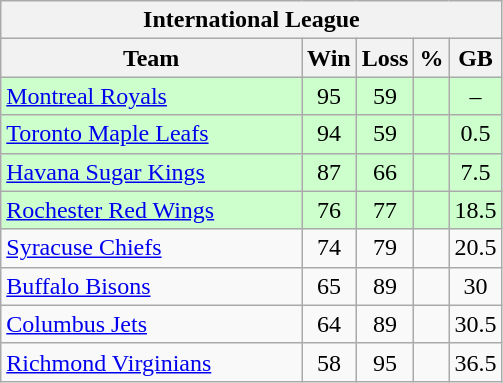<table class="wikitable">
<tr>
<th colspan="5">International League</th>
</tr>
<tr>
<th width="60%">Team</th>
<th>Win</th>
<th>Loss</th>
<th>%</th>
<th>GB</th>
</tr>
<tr align=center bgcolor=ccffcc>
<td align=left><a href='#'>Montreal Royals</a></td>
<td>95</td>
<td>59</td>
<td></td>
<td>–</td>
</tr>
<tr align=center bgcolor=ccffcc>
<td align=left><a href='#'>Toronto Maple Leafs</a></td>
<td>94</td>
<td>59</td>
<td></td>
<td>0.5</td>
</tr>
<tr align=center bgcolor=ccffcc>
<td align=left><a href='#'>Havana Sugar Kings</a></td>
<td>87</td>
<td>66</td>
<td></td>
<td>7.5</td>
</tr>
<tr align=center bgcolor=ccffcc>
<td align=left><a href='#'>Rochester Red Wings</a></td>
<td>76</td>
<td>77</td>
<td></td>
<td>18.5</td>
</tr>
<tr align=center>
<td align=left><a href='#'>Syracuse Chiefs</a></td>
<td>74</td>
<td>79</td>
<td></td>
<td>20.5</td>
</tr>
<tr align=center>
<td align=left><a href='#'>Buffalo Bisons</a></td>
<td>65</td>
<td>89</td>
<td></td>
<td>30</td>
</tr>
<tr align=center>
<td align=left><a href='#'>Columbus Jets</a></td>
<td>64</td>
<td>89</td>
<td></td>
<td>30.5</td>
</tr>
<tr align=center>
<td align=left><a href='#'>Richmond Virginians</a></td>
<td>58</td>
<td>95</td>
<td></td>
<td>36.5</td>
</tr>
</table>
